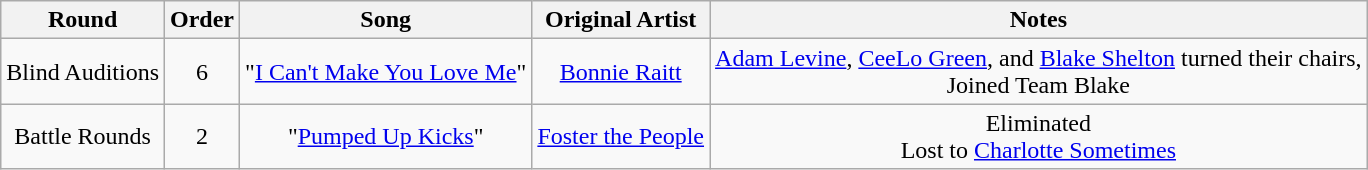<table class="wikitable" style="text-align:center;">
<tr>
<th>Round</th>
<th>Order</th>
<th>Song</th>
<th>Original Artist</th>
<th>Notes</th>
</tr>
<tr>
<td>Blind Auditions</td>
<td>6</td>
<td>"<a href='#'>I Can't Make You Love Me</a>"</td>
<td><a href='#'>Bonnie Raitt</a></td>
<td><a href='#'>Adam Levine</a>, <a href='#'>CeeLo Green</a>, and <a href='#'>Blake Shelton</a> turned their chairs, <br> Joined Team Blake</td>
</tr>
<tr>
<td>Battle Rounds</td>
<td>2</td>
<td>"<a href='#'>Pumped Up Kicks</a>"</td>
<td><a href='#'>Foster the People</a></td>
<td>Eliminated <br> Lost to <a href='#'>Charlotte Sometimes</a></td>
</tr>
</table>
